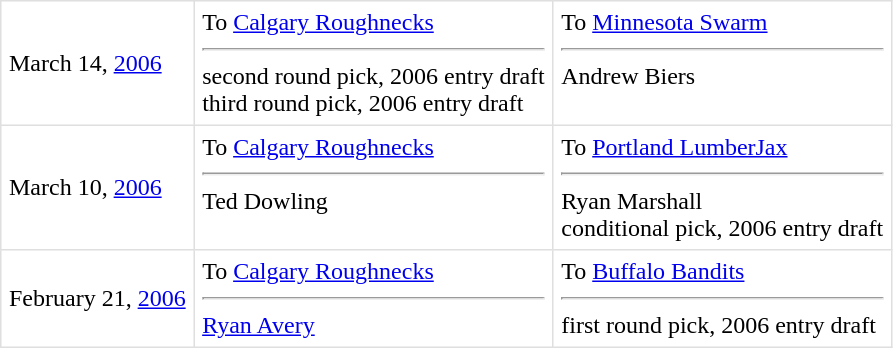<table border=1 style="border-collapse:collapse" bordercolor="#DFDFDF"  cellpadding="5">
<tr>
<td>March 14, <a href='#'>2006</a></td>
<td valign="top">To <a href='#'>Calgary Roughnecks</a> <hr>second round pick, 2006 entry draft<br>third round pick, 2006 entry draft</td>
<td valign="top">To <a href='#'>Minnesota Swarm</a> <hr>Andrew Biers</td>
</tr>
<tr>
<td>March 10, <a href='#'>2006</a><br></td>
<td valign="top">To <a href='#'>Calgary Roughnecks</a> <hr>Ted Dowling</td>
<td valign="top">To <a href='#'>Portland LumberJax</a> <hr>Ryan Marshall<br>conditional pick, 2006 entry draft</td>
</tr>
<tr>
<td>February 21, <a href='#'>2006</a><br></td>
<td valign="top">To <a href='#'>Calgary Roughnecks</a> <hr><a href='#'>Ryan Avery</a></td>
<td valign="top">To <a href='#'>Buffalo Bandits</a> <hr>first round pick, 2006 entry draft</td>
</tr>
</table>
